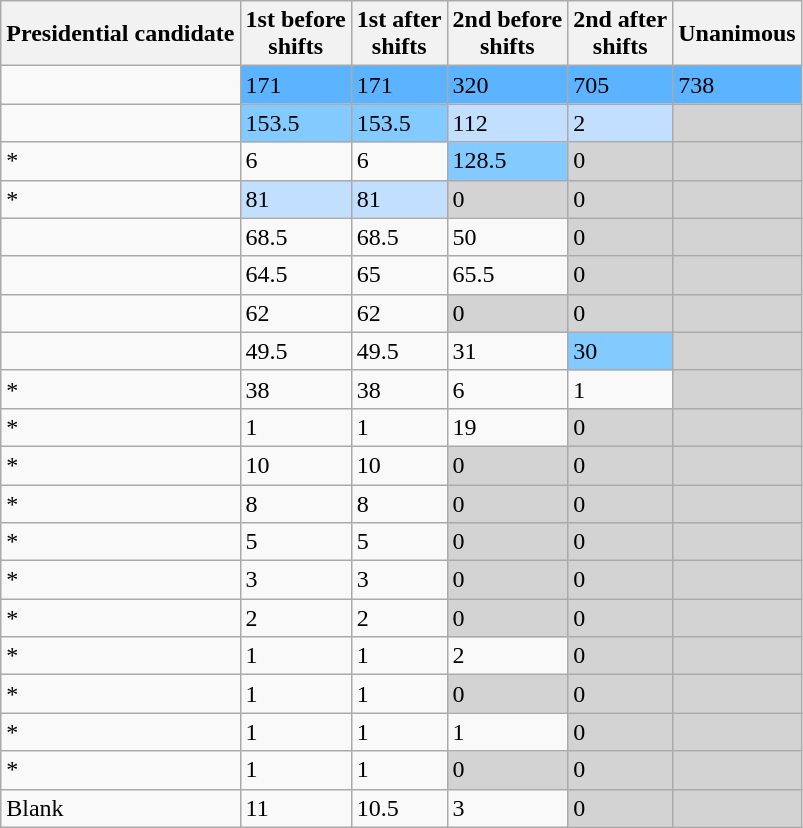<table class="wikitable sortable">
<tr>
<th>Presidential candidate</th>
<th>1st before<br>shifts</th>
<th>1st after<br>shifts</th>
<th>2nd before<br>shifts</th>
<th>2nd after<br>shifts</th>
<th>Unanimous</th>
</tr>
<tr>
<td></td>
<td style="background:#5cb3ff">171</td>
<td style="background:#5cb3ff">171</td>
<td style="background:#5cb3ff">320</td>
<td style="background:#5cb3ff">705</td>
<td style="background:#5cb3ff">738</td>
</tr>
<tr>
<td></td>
<td style="background:#82caff">153.5</td>
<td style="background:#82caff">153.5</td>
<td style="background:#c2dfff">112</td>
<td style="background:#c2dfff">2</td>
<td style="background:#d3d3d3"></td>
</tr>
<tr>
<td>*</td>
<td>6</td>
<td>6</td>
<td style="background:#82caff">128.5</td>
<td style="background:#d3d3d3">0</td>
<td style="background:#d3d3d3"></td>
</tr>
<tr>
<td>*</td>
<td style="background:#c2dfff">81</td>
<td style="background:#c2dfff">81</td>
<td style="background:#d3d3d3">0</td>
<td style="background:#d3d3d3">0</td>
<td style="background:#d3d3d3"></td>
</tr>
<tr>
<td></td>
<td>68.5</td>
<td>68.5</td>
<td>50</td>
<td style="background:#d3d3d3">0</td>
<td style="background:#d3d3d3"></td>
</tr>
<tr>
<td></td>
<td>64.5</td>
<td>65</td>
<td>65.5</td>
<td style="background:#d3d3d3">0</td>
<td style="background:#d3d3d3"></td>
</tr>
<tr>
<td></td>
<td>62</td>
<td>62</td>
<td style="background:#d3d3d3">0</td>
<td style="background:#d3d3d3">0</td>
<td style="background:#d3d3d3"></td>
</tr>
<tr>
<td></td>
<td>49.5</td>
<td>49.5</td>
<td>31</td>
<td style="background:#82caff">30</td>
<td style="background:#d3d3d3"></td>
</tr>
<tr>
<td>*</td>
<td>38</td>
<td>38</td>
<td>6</td>
<td>1</td>
<td style="background:#d3d3d3"></td>
</tr>
<tr>
<td>*</td>
<td>1</td>
<td>1</td>
<td>19</td>
<td style="background:#d3d3d3">0</td>
<td style="background:#d3d3d3"></td>
</tr>
<tr>
<td>*</td>
<td>10</td>
<td>10</td>
<td style="background:#d3d3d3">0</td>
<td style="background:#d3d3d3">0</td>
<td style="background:#d3d3d3"></td>
</tr>
<tr>
<td>*</td>
<td>8</td>
<td>8</td>
<td style="background:#d3d3d3">0</td>
<td style="background:#d3d3d3">0</td>
<td style="background:#d3d3d3"></td>
</tr>
<tr>
<td>*</td>
<td>5</td>
<td>5</td>
<td style="background:#d3d3d3">0</td>
<td style="background:#d3d3d3">0</td>
<td style="background:#d3d3d3"></td>
</tr>
<tr>
<td>*</td>
<td>3</td>
<td>3</td>
<td style="background:#d3d3d3">0</td>
<td style="background:#d3d3d3">0</td>
<td style="background:#d3d3d3"></td>
</tr>
<tr>
<td>*</td>
<td>2</td>
<td>2</td>
<td style="background:#d3d3d3">0</td>
<td style="background:#d3d3d3">0</td>
<td style="background:#d3d3d3"></td>
</tr>
<tr>
<td>*</td>
<td>1</td>
<td>1</td>
<td>2</td>
<td style="background:#d3d3d3">0</td>
<td style="background:#d3d3d3"></td>
</tr>
<tr>
<td>*</td>
<td>1</td>
<td>1</td>
<td style="background:#d3d3d3">0</td>
<td style="background:#d3d3d3">0</td>
<td style="background:#d3d3d3"></td>
</tr>
<tr>
<td>*</td>
<td>1</td>
<td>1</td>
<td>1</td>
<td style="background:#d3d3d3">0</td>
<td style="background:#d3d3d3"></td>
</tr>
<tr>
<td>*</td>
<td>1</td>
<td>1</td>
<td style="background:#d3d3d3">0</td>
<td style="background:#d3d3d3">0</td>
<td style="background:#d3d3d3"></td>
</tr>
<tr>
<td>Blank</td>
<td>11</td>
<td>10.5</td>
<td>3</td>
<td style="background:#d3d3d3">0</td>
<td style="background:#d3d3d3"></td>
</tr>
</table>
